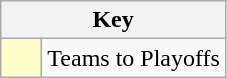<table class="wikitable" style="text-align: center;">
<tr>
<th colspan=2>Key</th>
</tr>
<tr>
<td style="background:#ffffcc; width:20px;"></td>
<td align=left>Teams to Playoffs</td>
</tr>
</table>
